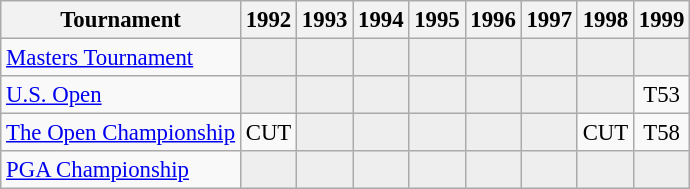<table class="wikitable" style="font-size:95%;text-align:center;">
<tr>
<th>Tournament</th>
<th>1992</th>
<th>1993</th>
<th>1994</th>
<th>1995</th>
<th>1996</th>
<th>1997</th>
<th>1998</th>
<th>1999</th>
</tr>
<tr>
<td align=left><a href='#'>Masters Tournament</a></td>
<td style="background:#eeeeee;"></td>
<td style="background:#eeeeee;"></td>
<td style="background:#eeeeee;"></td>
<td style="background:#eeeeee;"></td>
<td style="background:#eeeeee;"></td>
<td style="background:#eeeeee;"></td>
<td style="background:#eeeeee;"></td>
<td style="background:#eeeeee;"></td>
</tr>
<tr>
<td align=left><a href='#'>U.S. Open</a></td>
<td style="background:#eeeeee;"></td>
<td style="background:#eeeeee;"></td>
<td style="background:#eeeeee;"></td>
<td style="background:#eeeeee;"></td>
<td style="background:#eeeeee;"></td>
<td style="background:#eeeeee;"></td>
<td style="background:#eeeeee;"></td>
<td>T53</td>
</tr>
<tr>
<td align=left><a href='#'>The Open Championship</a></td>
<td>CUT</td>
<td style="background:#eeeeee;"></td>
<td style="background:#eeeeee;"></td>
<td style="background:#eeeeee;"></td>
<td style="background:#eeeeee;"></td>
<td style="background:#eeeeee;"></td>
<td>CUT</td>
<td>T58</td>
</tr>
<tr>
<td align=left><a href='#'>PGA Championship</a></td>
<td style="background:#eeeeee;"></td>
<td style="background:#eeeeee;"></td>
<td style="background:#eeeeee;"></td>
<td style="background:#eeeeee;"></td>
<td style="background:#eeeeee;"></td>
<td style="background:#eeeeee;"></td>
<td style="background:#eeeeee;"></td>
<td style="background:#eeeeee;"></td>
</tr>
</table>
